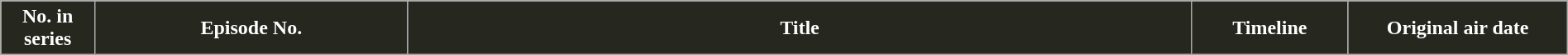<table class="wikitable plainrowheaders" style="width:100%; margin:auto;">
<tr>
<th scope="col" style="background-color:#26271F; color: white; width:6%;">No. in series</th>
<th scope="col" style="background-color:#26271F; color: white; width: 20%">Episode No.</th>
<th scope="col" style="background-color:#26271F; color: white; width: 50%">Title</th>
<th scope="col" style="background-color:#26271F; color: white; width:10%;">Timeline</th>
<th scope="col" style="background-color:#26271F; color: white; width: 30%;">Original air date<br>













</th>
</tr>
</table>
